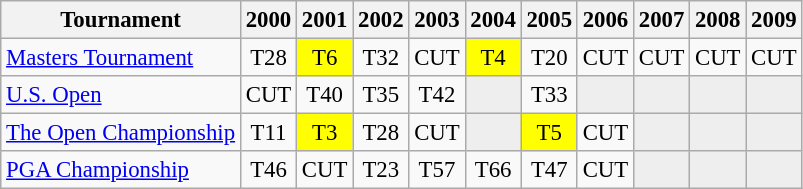<table class="wikitable" style="font-size:95%;text-align:center;">
<tr>
<th>Tournament</th>
<th>2000</th>
<th>2001</th>
<th>2002</th>
<th>2003</th>
<th>2004</th>
<th>2005</th>
<th>2006</th>
<th>2007</th>
<th>2008</th>
<th>2009</th>
</tr>
<tr>
<td align=left><a href='#'>Masters Tournament</a></td>
<td>T28</td>
<td style="background:yellow;">T6</td>
<td>T32</td>
<td>CUT</td>
<td style="background:yellow;">T4</td>
<td>T20</td>
<td>CUT</td>
<td>CUT</td>
<td>CUT</td>
<td>CUT</td>
</tr>
<tr>
<td align=left><a href='#'>U.S. Open</a></td>
<td>CUT</td>
<td>T40</td>
<td>T35</td>
<td>T42</td>
<td style="background:#eeeeee;"></td>
<td>T33</td>
<td style="background:#eeeeee;"></td>
<td style="background:#eeeeee;"></td>
<td style="background:#eeeeee;"></td>
<td style="background:#eeeeee;"></td>
</tr>
<tr>
<td align=left><a href='#'>The Open Championship</a></td>
<td>T11</td>
<td style="background:yellow;">T3</td>
<td>T28</td>
<td>CUT</td>
<td style="background:#eeeeee;"></td>
<td style="background:yellow;">T5</td>
<td>CUT</td>
<td style="background:#eeeeee;"></td>
<td style="background:#eeeeee;"></td>
<td style="background:#eeeeee;"></td>
</tr>
<tr>
<td align=left><a href='#'>PGA Championship</a></td>
<td>T46</td>
<td>CUT</td>
<td>T23</td>
<td>T57</td>
<td>T66</td>
<td>T47</td>
<td>CUT</td>
<td style="background:#eeeeee;"></td>
<td style="background:#eeeeee;"></td>
<td style="background:#eeeeee;"></td>
</tr>
</table>
